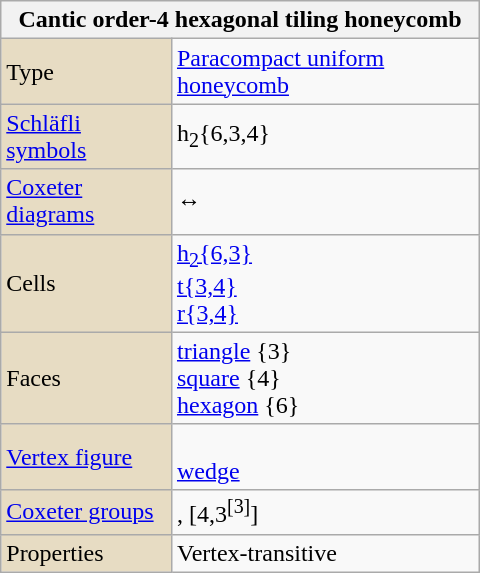<table class="wikitable" align="right" style="margin-left:10px" width="320">
<tr>
<th bgcolor=#e7dcc3 colspan=2>Cantic order-4 hexagonal tiling honeycomb</th>
</tr>
<tr>
<td bgcolor=#e7dcc3>Type</td>
<td><a href='#'>Paracompact uniform honeycomb</a></td>
</tr>
<tr>
<td bgcolor=#e7dcc3><a href='#'>Schläfli symbols</a></td>
<td>h<sub>2</sub>{6,3,4}</td>
</tr>
<tr>
<td bgcolor=#e7dcc3><a href='#'>Coxeter diagrams</a></td>
<td> ↔ </td>
</tr>
<tr>
<td bgcolor=#e7dcc3>Cells</td>
<td><a href='#'>h<sub>2</sub>{6,3}</a> <br><a href='#'>t{3,4}</a> <br><a href='#'>r{3,4}</a> </td>
</tr>
<tr>
<td bgcolor=#e7dcc3>Faces</td>
<td><a href='#'>triangle</a> {3}<br><a href='#'>square</a> {4}<br><a href='#'>hexagon</a> {6}</td>
</tr>
<tr>
<td bgcolor=#e7dcc3><a href='#'>Vertex figure</a></td>
<td><br><a href='#'>wedge</a></td>
</tr>
<tr>
<td bgcolor=#e7dcc3><a href='#'>Coxeter groups</a></td>
<td>, [4,3<sup>[3]</sup>]</td>
</tr>
<tr>
<td bgcolor=#e7dcc3>Properties</td>
<td>Vertex-transitive</td>
</tr>
</table>
